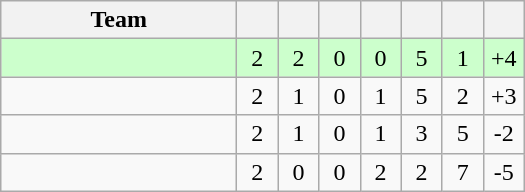<table class= "wikitable"; style= "text-align:center">
<tr>
<th width=150px>Team</th>
<th width=20px></th>
<th width=20px></th>
<th width=20px></th>
<th width=20px></th>
<th width=20px></th>
<th width=20px></th>
<th width=20px></th>
</tr>
<tr bgcolor=#ccffcc>
<td></td>
<td>2</td>
<td>2</td>
<td>0</td>
<td>0</td>
<td>5</td>
<td>1</td>
<td>+4</td>
</tr>
<tr>
<td></td>
<td>2</td>
<td>1</td>
<td>0</td>
<td>1</td>
<td>5</td>
<td>2</td>
<td>+3</td>
</tr>
<tr>
<td></td>
<td>2</td>
<td>1</td>
<td>0</td>
<td>1</td>
<td>3</td>
<td>5</td>
<td>-2</td>
</tr>
<tr>
<td></td>
<td>2</td>
<td>0</td>
<td>0</td>
<td>2</td>
<td>2</td>
<td>7</td>
<td>-5</td>
</tr>
</table>
